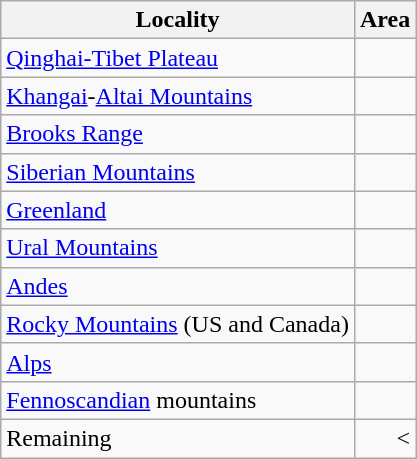<table class="wikitable floatright">
<tr>
<th>Locality</th>
<th>Area<br></th>
</tr>
<tr>
<td><a href='#'>Qinghai-Tibet Plateau</a></td>
<td style="text-align:right;"></td>
</tr>
<tr>
<td><a href='#'>Khangai</a>-<a href='#'>Altai Mountains</a></td>
<td style="text-align:right;"></td>
</tr>
<tr>
<td><a href='#'>Brooks Range</a></td>
<td style="text-align:right;"></td>
</tr>
<tr>
<td><a href='#'>Siberian Mountains</a></td>
<td style="text-align:right;"></td>
</tr>
<tr>
<td><a href='#'>Greenland</a></td>
<td style="text-align:right;"></td>
</tr>
<tr>
<td><a href='#'>Ural Mountains</a></td>
<td style="text-align:right;"></td>
</tr>
<tr>
<td><a href='#'>Andes</a></td>
<td style="text-align:right;"></td>
</tr>
<tr>
<td><a href='#'>Rocky Mountains</a> (US and Canada)</td>
<td style="text-align:right;"></td>
</tr>
<tr>
<td><a href='#'>Alps</a></td>
<td style="text-align:right;"></td>
</tr>
<tr>
<td><a href='#'>Fennoscandian</a> mountains</td>
<td style="text-align:right;"></td>
</tr>
<tr>
<td>Remaining</td>
<td style="text-align:right;"><</td>
</tr>
</table>
